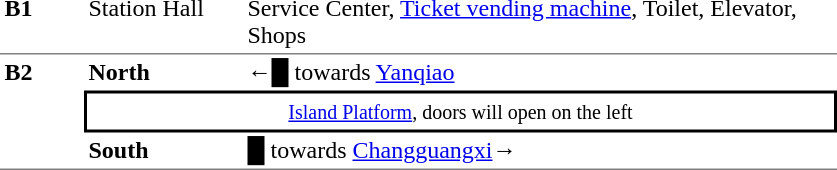<table table border=0 cellspacing=0 cellpadding=3>
<tr>
<td style="border-bottom:solid 1px gray;border-top:solid 0px gray;" width=50 valign=top><strong>B1</strong></td>
<td style="border-top:solid 0px gray;border-bottom:solid 1px gray;" width=100 valign=top>Station Hall</td>
<td style="border-top:solid 0px gray;border-bottom:solid 1px gray;" width=390 valign=top>Service Center, <a href='#'>Ticket vending machine</a>, Toilet, Elevator, Shops</td>
</tr>
<tr>
<td style="border-top:solid 0px gray;border-bottom:solid 1px gray;" width=50 rowspan=3 valign=top><strong>B2</strong></td>
<td style="border-top:solid 0px gray;" width=100><strong>North</strong></td>
<td style="border-top:solid 0px gray;" width=390>←<span>█</span>  towards <a href='#'>Yanqiao</a></td>
</tr>
<tr>
<td style="border-top:solid 2px black;border-right:solid 2px black;border-left:solid 2px black;border-bottom:solid 2px black;text-align:center;" colspan=2><small><a href='#'>Island Platform</a>, doors will open on the left</small></td>
</tr>
<tr>
<td style="border-bottom:solid 1px gray;"><strong>South</strong></td>
<td style="border-bottom:solid 1px gray;"><span>█</span> towards <a href='#'>Changguangxi</a>→</td>
</tr>
</table>
